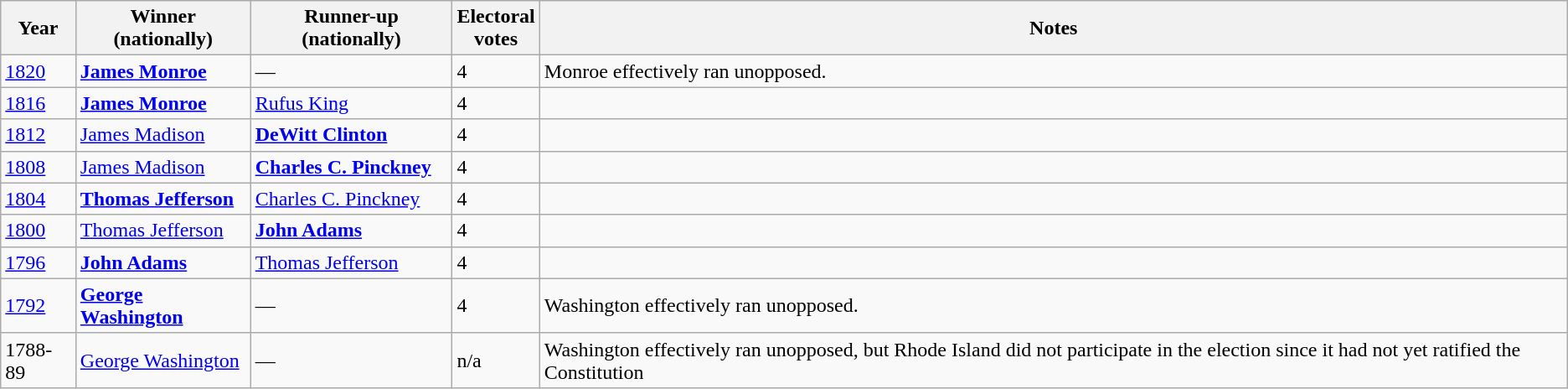<table class="wikitable sortable">
<tr>
<th data-sort-type="number">Year</th>
<th>Winner (nationally)</th>
<th>Runner-up (nationally)</th>
<th data-sort-type="number">Electoral<br>votes</th>
<th class="unsortable">Notes</th>
</tr>
<tr>
<td><a href='#'>1820</a></td>
<td><strong><a href='#'>James Monroe</a></strong></td>
<td>—</td>
<td>4</td>
<td>Monroe effectively ran unopposed.</td>
</tr>
<tr>
<td><a href='#'>1816</a></td>
<td><strong><a href='#'>James Monroe</a></strong></td>
<td><a href='#'>Rufus King</a></td>
<td>4</td>
<td></td>
</tr>
<tr>
<td><a href='#'>1812</a></td>
<td><a href='#'>James Madison</a></td>
<td><strong><a href='#'>DeWitt Clinton</a></strong></td>
<td>4</td>
<td></td>
</tr>
<tr>
<td><a href='#'>1808</a></td>
<td><a href='#'>James Madison</a></td>
<td><strong><a href='#'>Charles C. Pinckney</a></strong></td>
<td>4</td>
<td></td>
</tr>
<tr>
<td><a href='#'>1804</a></td>
<td><strong><a href='#'>Thomas Jefferson</a></strong></td>
<td><a href='#'>Charles C. Pinckney</a></td>
<td>4</td>
<td></td>
</tr>
<tr>
<td><a href='#'>1800</a></td>
<td><a href='#'>Thomas Jefferson</a></td>
<td><strong><a href='#'>John Adams</a></strong></td>
<td>4</td>
<td></td>
</tr>
<tr>
<td><a href='#'>1796</a></td>
<td><strong><a href='#'>John Adams</a></strong></td>
<td><a href='#'>Thomas Jefferson</a></td>
<td>4</td>
<td></td>
</tr>
<tr>
<td><a href='#'>1792</a></td>
<td><strong><a href='#'>George Washington</a></strong></td>
<td>—</td>
<td>4</td>
<td>Washington effectively ran unopposed.</td>
</tr>
<tr>
<td 1788-89 United States presidential election in Rhode Island>1788-89</td>
<td><a href='#'>George Washington</a></td>
<td>—</td>
<td>n/a</td>
<td>Washington effectively ran unopposed, but Rhode Island did not participate in the election since it had not yet ratified the Constitution</td>
</tr>
</table>
